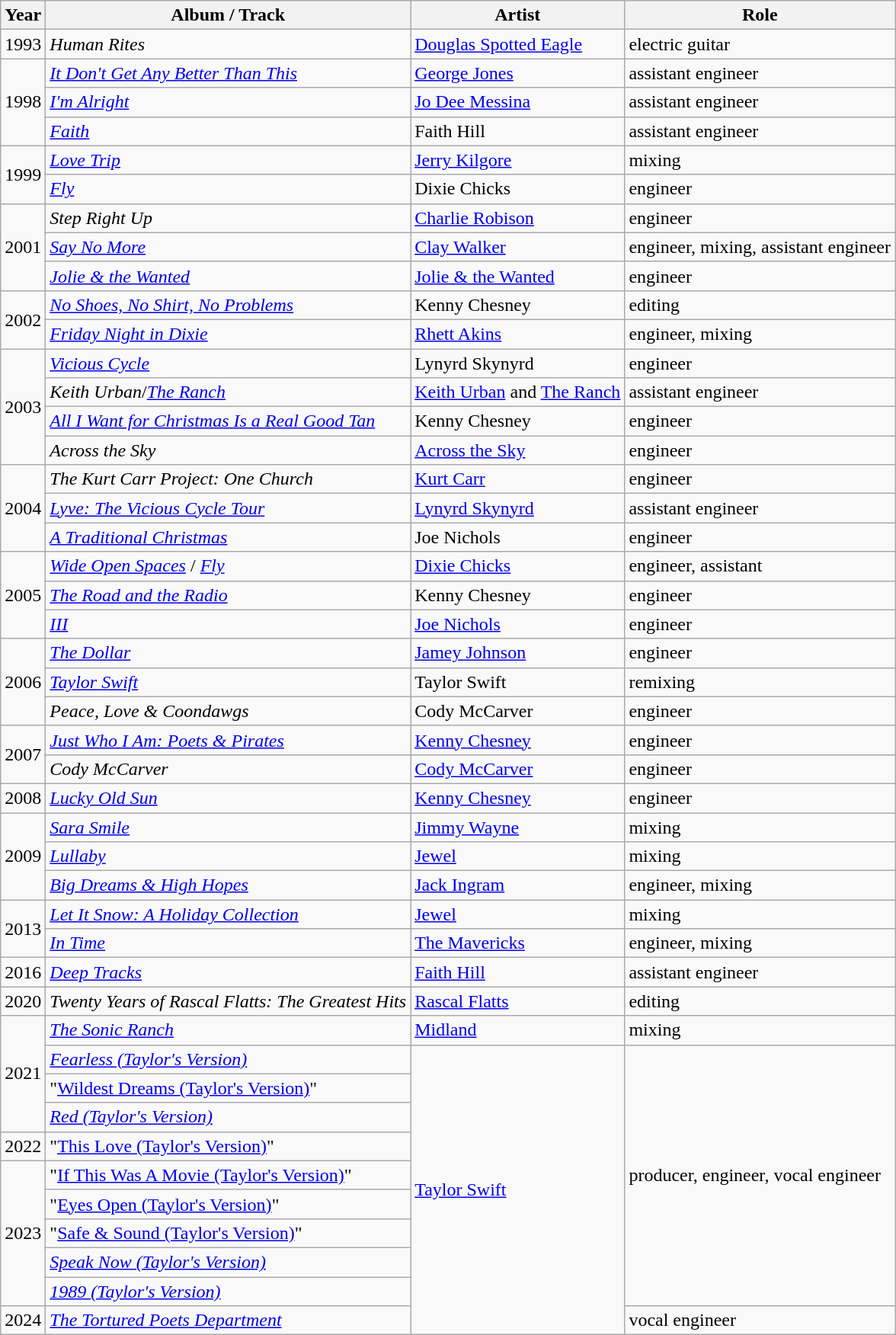<table class="wikitable sortable" style="text-align:left;">
<tr>
<th scope="col">Year</th>
<th scope="col">Album / Track</th>
<th scope="col">Artist</th>
<th scope="col">Role</th>
</tr>
<tr>
<td>1993</td>
<td><em>Human Rites</em></td>
<td><a href='#'>Douglas Spotted Eagle</a></td>
<td>electric guitar</td>
</tr>
<tr>
<td rowspan=3>1998</td>
<td><em><a href='#'>It Don't Get Any Better Than This</a></em></td>
<td><a href='#'>George Jones</a></td>
<td>assistant engineer</td>
</tr>
<tr>
<td><em><a href='#'>I'm Alright</a></em></td>
<td><a href='#'>Jo Dee Messina</a></td>
<td>assistant engineer</td>
</tr>
<tr>
<td><em><a href='#'>Faith</a></em></td>
<td>Faith Hill</td>
<td>assistant engineer</td>
</tr>
<tr>
<td rowspan=2>1999</td>
<td><em><a href='#'>Love Trip</a></em></td>
<td><a href='#'>Jerry Kilgore</a></td>
<td>mixing</td>
</tr>
<tr>
<td><em><a href='#'>Fly</a></em></td>
<td>Dixie Chicks</td>
<td>engineer</td>
</tr>
<tr>
<td rowspan=3>2001</td>
<td><em>Step Right Up</em></td>
<td><a href='#'>Charlie Robison</a></td>
<td>engineer</td>
</tr>
<tr>
<td><em><a href='#'>Say No More</a></em></td>
<td><a href='#'>Clay Walker</a></td>
<td>engineer, mixing, assistant engineer</td>
</tr>
<tr>
<td><em><a href='#'>Jolie & the Wanted</a></em></td>
<td><a href='#'>Jolie & the Wanted</a></td>
<td>engineer</td>
</tr>
<tr>
<td rowspan=2>2002</td>
<td><em><a href='#'>No Shoes, No Shirt, No Problems</a></em></td>
<td>Kenny Chesney</td>
<td>editing</td>
</tr>
<tr>
<td><em><a href='#'>Friday Night in Dixie</a></em></td>
<td><a href='#'>Rhett Akins</a></td>
<td>engineer, mixing</td>
</tr>
<tr>
<td rowspan=4>2003</td>
<td><em><a href='#'>Vicious Cycle</a></em></td>
<td>Lynyrd Skynyrd</td>
<td>engineer</td>
</tr>
<tr>
<td><em>Keith Urban</em>/<em><a href='#'>The Ranch</a></em></td>
<td><a href='#'>Keith Urban</a> and <a href='#'>The Ranch</a></td>
<td>assistant engineer</td>
</tr>
<tr>
<td><em><a href='#'>All I Want for Christmas Is a Real Good Tan</a></em></td>
<td>Kenny Chesney</td>
<td>engineer</td>
</tr>
<tr>
<td><em>Across the Sky</em></td>
<td><a href='#'>Across the Sky</a></td>
<td>engineer</td>
</tr>
<tr>
<td rowspan=3>2004</td>
<td><em>The Kurt Carr Project: One Church</em></td>
<td><a href='#'>Kurt Carr</a></td>
<td>engineer</td>
</tr>
<tr>
<td><em><a href='#'>Lyve: The Vicious Cycle Tour</a></em></td>
<td><a href='#'>Lynyrd Skynyrd</a></td>
<td>assistant engineer</td>
</tr>
<tr>
<td><em><a href='#'>A Traditional Christmas</a></em></td>
<td>Joe Nichols</td>
<td>engineer</td>
</tr>
<tr>
<td rowspan=3>2005</td>
<td><em><a href='#'>Wide Open Spaces</a></em> / <em><a href='#'>Fly</a></em></td>
<td><a href='#'>Dixie Chicks</a></td>
<td>engineer, assistant</td>
</tr>
<tr>
<td><em><a href='#'>The Road and the Radio</a></em></td>
<td>Kenny Chesney</td>
<td>engineer</td>
</tr>
<tr>
<td><em><a href='#'>III</a></em></td>
<td><a href='#'>Joe Nichols</a></td>
<td>engineer</td>
</tr>
<tr>
<td rowspan=3>2006</td>
<td><em><a href='#'>The Dollar</a></em></td>
<td><a href='#'>Jamey Johnson</a></td>
<td>engineer</td>
</tr>
<tr>
<td><em><a href='#'>Taylor Swift</a></em></td>
<td>Taylor Swift</td>
<td>remixing</td>
</tr>
<tr>
<td><em>Peace, Love & Coondawgs</em></td>
<td>Cody McCarver</td>
<td>engineer</td>
</tr>
<tr>
<td rowspan=2>2007</td>
<td><em><a href='#'>Just Who I Am: Poets & Pirates</a></em></td>
<td><a href='#'>Kenny Chesney</a></td>
<td>engineer</td>
</tr>
<tr>
<td><em>Cody McCarver</em></td>
<td><a href='#'>Cody McCarver</a></td>
<td>engineer</td>
</tr>
<tr>
<td>2008</td>
<td><em><a href='#'>Lucky Old Sun</a></em></td>
<td><a href='#'>Kenny Chesney</a></td>
<td>engineer</td>
</tr>
<tr>
<td rowspan=3>2009</td>
<td><em><a href='#'>Sara Smile</a></em></td>
<td><a href='#'>Jimmy Wayne</a></td>
<td>mixing</td>
</tr>
<tr>
<td><em><a href='#'>Lullaby</a></em></td>
<td><a href='#'>Jewel</a></td>
<td>mixing</td>
</tr>
<tr>
<td><em><a href='#'>Big Dreams & High Hopes</a></em></td>
<td><a href='#'>Jack Ingram</a></td>
<td>engineer, mixing</td>
</tr>
<tr>
<td rowspan=2>2013</td>
<td><em><a href='#'>Let It Snow: A Holiday Collection</a></em></td>
<td><a href='#'>Jewel</a></td>
<td>mixing</td>
</tr>
<tr>
<td><em><a href='#'>In Time</a></em></td>
<td><a href='#'>The Mavericks</a></td>
<td>engineer, mixing</td>
</tr>
<tr>
<td>2016</td>
<td><em><a href='#'>Deep Tracks</a></em></td>
<td><a href='#'>Faith Hill</a></td>
<td>assistant engineer</td>
</tr>
<tr>
<td>2020</td>
<td><em>Twenty Years of Rascal Flatts: The Greatest Hits</em></td>
<td><a href='#'>Rascal Flatts</a></td>
<td>editing</td>
</tr>
<tr>
<td rowspan=4>2021</td>
<td><em><a href='#'>The Sonic Ranch</a></em></td>
<td><a href='#'>Midland</a></td>
<td>mixing</td>
</tr>
<tr>
<td><em><a href='#'>Fearless (Taylor's Version)</a></em></td>
<td rowspan="10"><a href='#'>Taylor Swift</a></td>
<td rowspan="9">producer, engineer, vocal engineer</td>
</tr>
<tr>
<td>"<a href='#'>Wildest Dreams (Taylor's Version)</a>"</td>
</tr>
<tr>
<td><em><a href='#'>Red (Taylor's Version)</a></em></td>
</tr>
<tr>
<td>2022</td>
<td>"<a href='#'>This Love (Taylor's Version)</a>"</td>
</tr>
<tr>
<td rowspan="5">2023</td>
<td>"<a href='#'>If This Was A Movie (Taylor's Version)</a>"</td>
</tr>
<tr>
<td>"<a href='#'>Eyes Open (Taylor's Version)</a>"</td>
</tr>
<tr>
<td>"<a href='#'>Safe & Sound (Taylor's Version)</a>"</td>
</tr>
<tr>
<td><em><a href='#'>Speak Now (Taylor's Version)</a></em></td>
</tr>
<tr>
<td><em><a href='#'>1989 (Taylor's Version)</a></em></td>
</tr>
<tr>
<td>2024</td>
<td><em><a href='#'>The Tortured Poets Department</a></em></td>
<td>vocal engineer</td>
</tr>
</table>
